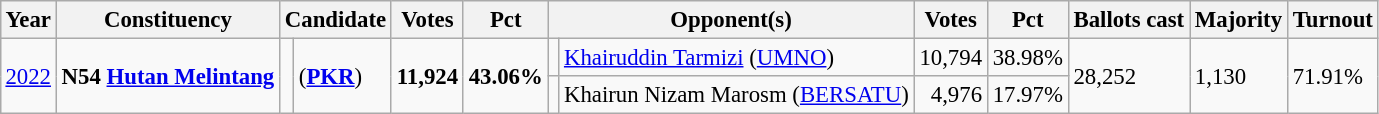<table class="wikitable" style="margin:0.5em ; font-size:95%">
<tr>
<th>Year</th>
<th>Constituency</th>
<th colspan=2>Candidate</th>
<th>Votes</th>
<th>Pct</th>
<th colspan=2>Opponent(s)</th>
<th>Votes</th>
<th>Pct</th>
<th>Ballots cast</th>
<th>Majority</th>
<th>Turnout</th>
</tr>
<tr>
<td rowspan=2><a href='#'>2022</a></td>
<td rowspan=2><strong>N54 <a href='#'>Hutan Melintang</a></strong></td>
<td rowspan=2 ></td>
<td rowspan=2> (<a href='#'><strong>PKR</strong></a>)</td>
<td rowspan=2 align=right><strong>11,924</strong></td>
<td rowspan=2><strong>43.06%</strong></td>
<td></td>
<td><a href='#'>Khairuddin Tarmizi</a> (<a href='#'>UMNO</a>)</td>
<td align=right>10,794</td>
<td>38.98%</td>
<td rowspan=2>28,252</td>
<td rowspan=2>1,130</td>
<td rowspan=2>71.91%</td>
</tr>
<tr>
<td bgcolor=></td>
<td>Khairun Nizam Marosm (<a href='#'>BERSATU</a>)</td>
<td align=right>4,976</td>
<td>17.97%</td>
</tr>
</table>
